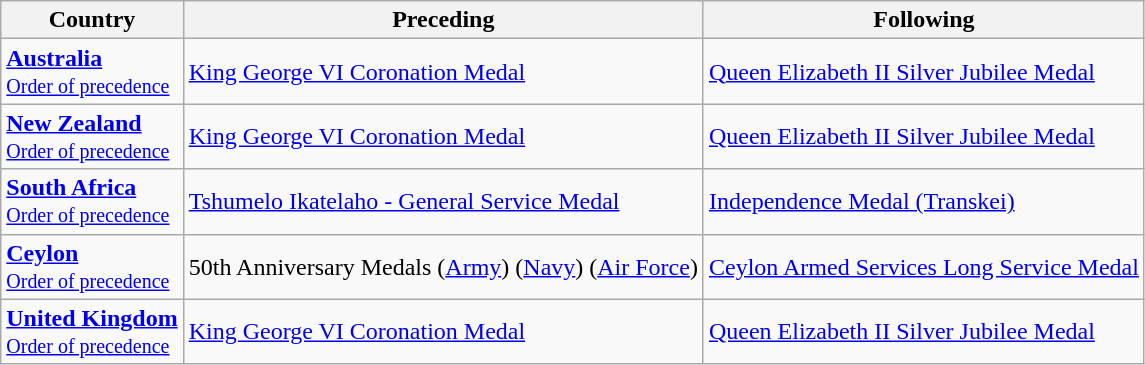<table class=wikitable>
<tr>
<th>Country</th>
<th>Preceding</th>
<th>Following</th>
</tr>
<tr>
<td> <strong><a href='#'>Australia</a></strong><br><small><a href='#'>Order of precedence</a></small></td>
<td><a href='#'>King George VI Coronation Medal</a></td>
<td><a href='#'>Queen Elizabeth II Silver Jubilee Medal</a></td>
</tr>
<tr>
<td> <strong><a href='#'>New Zealand</a></strong><br><small><a href='#'>Order of precedence</a></small></td>
<td><a href='#'>King George VI Coronation Medal</a></td>
<td><a href='#'>Queen Elizabeth II Silver Jubilee Medal</a></td>
</tr>
<tr>
<td> <strong><a href='#'>South Africa</a></strong><br><small><a href='#'>Order of precedence</a></small></td>
<td><a href='#'>Tshumelo Ikatelaho - General Service Medal</a></td>
<td><a href='#'>Independence Medal (Transkei)</a></td>
</tr>
<tr>
<td> <strong><a href='#'>Ceylon</a></strong><br><small><a href='#'>Order of precedence</a></small></td>
<td>50th Anniversary Medals (<a href='#'>Army</a>) (<a href='#'>Navy</a>) (<a href='#'>Air Force</a>)</td>
<td><a href='#'>Ceylon Armed Services Long Service Medal</a></td>
</tr>
<tr>
<td> <strong><a href='#'>United Kingdom</a></strong><br><small><a href='#'>Order of precedence</a></small></td>
<td><a href='#'>King George VI Coronation Medal</a></td>
<td><a href='#'>Queen Elizabeth II Silver Jubilee Medal</a></td>
</tr>
</table>
